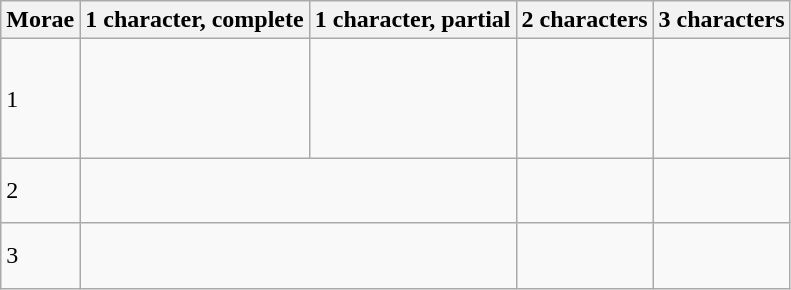<table class="wikitable">
<tr>
<th>Morae</th>
<th>1 character, complete</th>
<th>1 character, partial</th>
<th>2 characters</th>
<th>3 characters</th>
</tr>
<tr>
<td>1</td>
<td><br><br></td>
<td><br><br></td>
<td><br><br> <br><br></td>
<td></td>
</tr>
<tr>
<td>2</td>
<td colspan=2><br><br></td>
<td></td>
<td><br></td>
</tr>
<tr>
<td>3</td>
<td colspan=2><br><br></td>
<td></td>
<td></td>
</tr>
</table>
